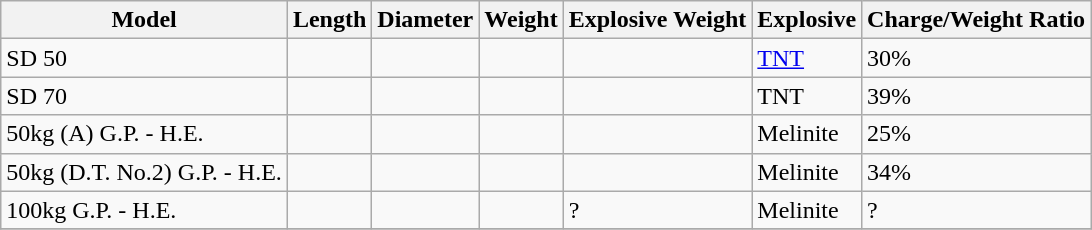<table class="wikitable">
<tr>
<th>Model</th>
<th>Length</th>
<th>Diameter</th>
<th>Weight</th>
<th>Explosive Weight</th>
<th>Explosive</th>
<th>Charge/Weight Ratio</th>
</tr>
<tr>
<td>SD 50</td>
<td></td>
<td></td>
<td></td>
<td></td>
<td><a href='#'>TNT</a></td>
<td>30%</td>
</tr>
<tr>
<td>SD 70</td>
<td></td>
<td></td>
<td></td>
<td></td>
<td>TNT</td>
<td>39%</td>
</tr>
<tr>
<td>50kg (A) G.P. - H.E.</td>
<td></td>
<td></td>
<td></td>
<td></td>
<td>Melinite</td>
<td>25%</td>
</tr>
<tr>
<td>50kg (D.T. No.2) G.P. - H.E.</td>
<td></td>
<td></td>
<td></td>
<td></td>
<td>Melinite</td>
<td>34%</td>
</tr>
<tr>
<td>100kg G.P. - H.E.</td>
<td></td>
<td></td>
<td></td>
<td>?</td>
<td>Melinite</td>
<td>?</td>
</tr>
<tr>
</tr>
</table>
